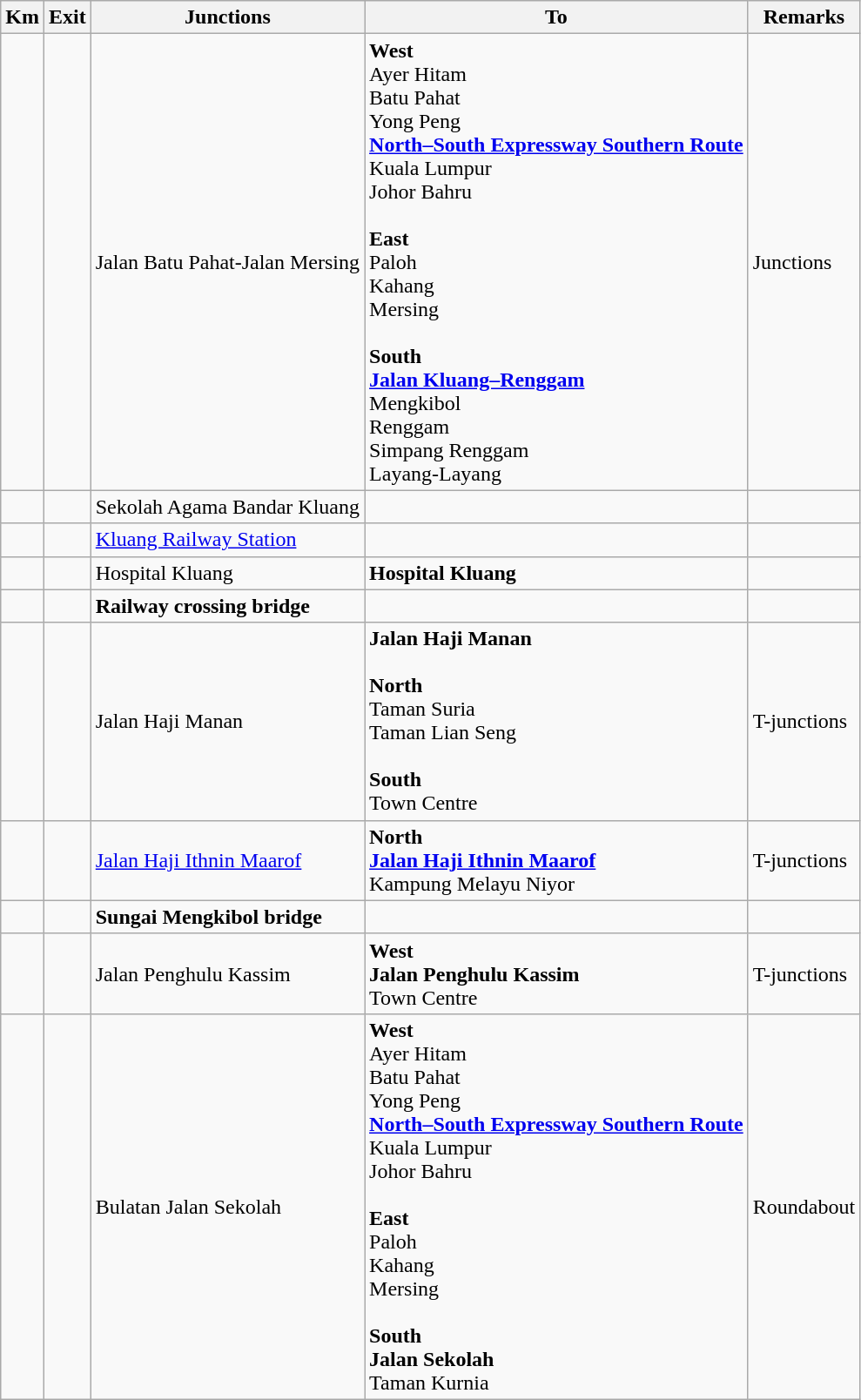<table class="wikitable">
<tr>
<th>Km</th>
<th>Exit</th>
<th>Junctions</th>
<th>To</th>
<th>Remarks</th>
</tr>
<tr>
<td></td>
<td></td>
<td>Jalan Batu Pahat-Jalan Mersing</td>
<td><strong>West</strong><br> Ayer Hitam<br> Batu Pahat<br> Yong Peng<br>  <strong><a href='#'>North–South Expressway Southern Route</a></strong><br>Kuala Lumpur<br>Johor Bahru<br><br><strong>East</strong><br> Paloh<br> Kahang<br>  Mersing<br><br><strong>South </strong><br> <strong><a href='#'>Jalan Kluang–Renggam</a></strong><br>Mengkibol<br>Renggam<br>Simpang Renggam<br>Layang-Layang</td>
<td>Junctions</td>
</tr>
<tr>
<td></td>
<td></td>
<td>Sekolah Agama Bandar Kluang</td>
<td></td>
<td></td>
</tr>
<tr>
<td></td>
<td></td>
<td><a href='#'>Kluang Railway Station</a></td>
<td></td>
<td></td>
</tr>
<tr>
<td></td>
<td></td>
<td>Hospital Kluang </td>
<td><strong>Hospital Kluang</strong> </td>
<td></td>
</tr>
<tr>
<td></td>
<td></td>
<td><strong>Railway crossing bridge</strong></td>
<td></td>
<td></td>
</tr>
<tr>
<td></td>
<td></td>
<td>Jalan Haji Manan</td>
<td><strong>Jalan Haji Manan</strong><br><br><strong>North</strong><br>Taman Suria<br>Taman Lian Seng<br><br><strong>South </strong><br>Town Centre</td>
<td>T-junctions</td>
</tr>
<tr>
<td></td>
<td></td>
<td><a href='#'>Jalan Haji Ithnin Maarof</a></td>
<td><strong>North</strong><br> <strong><a href='#'>Jalan Haji Ithnin Maarof</a></strong><br>Kampung Melayu Niyor</td>
<td>T-junctions</td>
</tr>
<tr>
<td></td>
<td></td>
<td><strong>Sungai Mengkibol bridge</strong></td>
<td></td>
<td></td>
</tr>
<tr>
<td></td>
<td></td>
<td>Jalan Penghulu Kassim</td>
<td><strong>West</strong><br><strong>Jalan Penghulu Kassim</strong><br>Town Centre</td>
<td>T-junctions</td>
</tr>
<tr>
<td></td>
<td></td>
<td>Bulatan Jalan Sekolah</td>
<td><strong>West</strong><br> Ayer Hitam<br> Batu Pahat<br> Yong Peng<br>  <strong><a href='#'>North–South Expressway Southern Route</a></strong><br>Kuala Lumpur<br>Johor Bahru<br><br><strong>East</strong><br> Paloh<br> Kahang<br>  Mersing<br><br><strong>South </strong><br><strong>Jalan Sekolah</strong><br>Taman Kurnia</td>
<td>Roundabout</td>
</tr>
</table>
